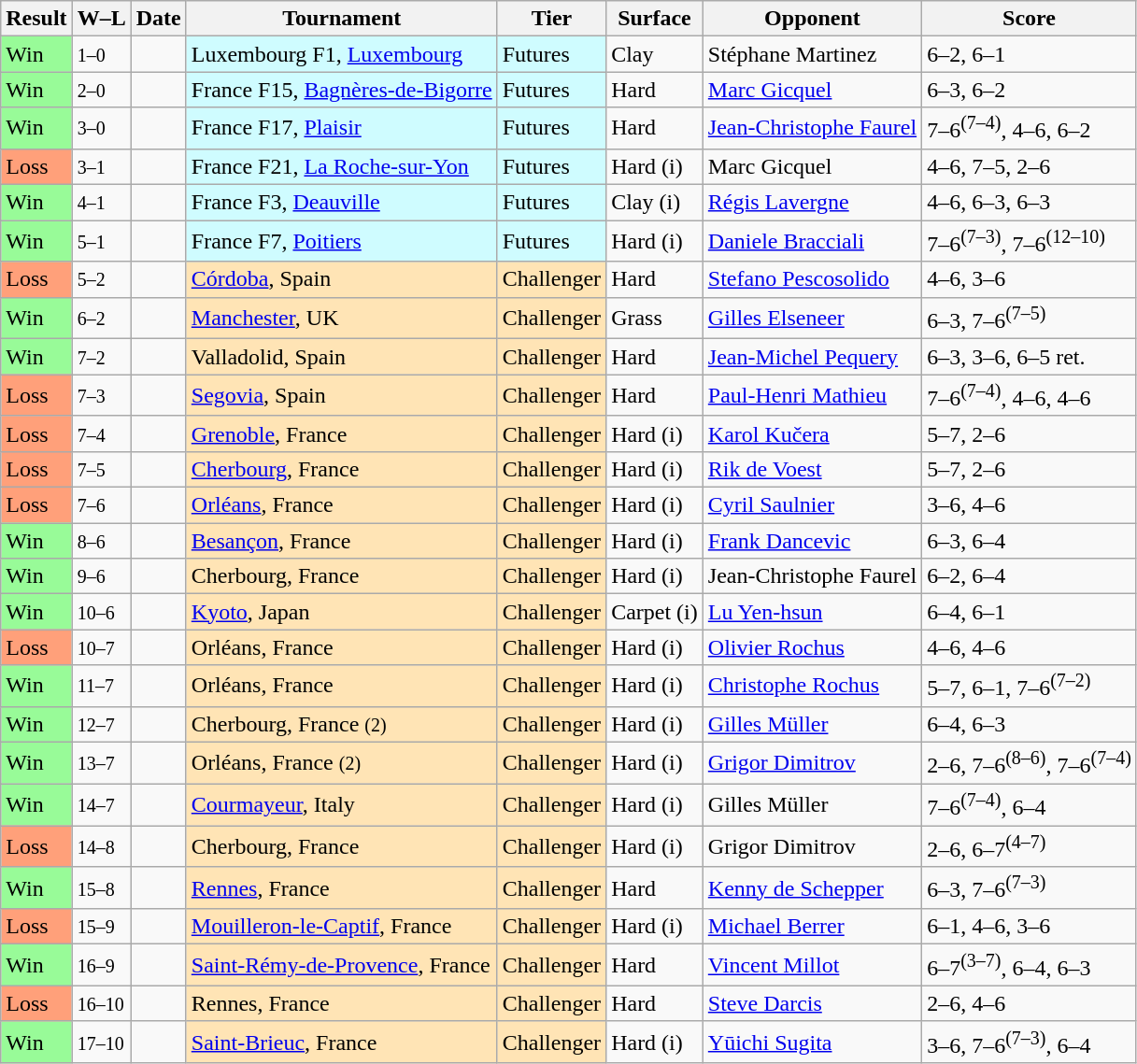<table class="sortable wikitable">
<tr>
<th>Result</th>
<th class="unsortable">W–L</th>
<th>Date</th>
<th>Tournament</th>
<th>Tier</th>
<th>Surface</th>
<th>Opponent</th>
<th class="unsortable">Score</th>
</tr>
<tr>
<td bgcolor=98FB98>Win</td>
<td><small>1–0</small></td>
<td></td>
<td style="background:#cffcff;">Luxembourg F1, <a href='#'>Luxembourg</a></td>
<td style="background:#cffcff;">Futures</td>
<td>Clay</td>
<td> Stéphane Martinez</td>
<td>6–2, 6–1</td>
</tr>
<tr>
<td bgcolor=98FB98>Win</td>
<td><small>2–0</small></td>
<td></td>
<td style="background:#cffcff;">France F15, <a href='#'>Bagnères-de-Bigorre</a></td>
<td style="background:#cffcff;">Futures</td>
<td>Hard</td>
<td> <a href='#'>Marc Gicquel</a></td>
<td>6–3, 6–2</td>
</tr>
<tr>
<td bgcolor=98FB98>Win</td>
<td><small>3–0</small></td>
<td></td>
<td style="background:#cffcff;">France F17, <a href='#'>Plaisir</a></td>
<td style="background:#cffcff;">Futures</td>
<td>Hard</td>
<td> <a href='#'>Jean-Christophe Faurel</a></td>
<td>7–6<sup>(7–4)</sup>, 4–6, 6–2</td>
</tr>
<tr>
<td bgcolor=FFA07A>Loss</td>
<td><small>3–1</small></td>
<td></td>
<td style="background:#cffcff;">France F21, <a href='#'>La Roche-sur-Yon</a></td>
<td style="background:#cffcff;">Futures</td>
<td>Hard (i)</td>
<td> Marc Gicquel</td>
<td>4–6, 7–5, 2–6</td>
</tr>
<tr>
<td bgcolor=98FB98>Win</td>
<td><small>4–1</small></td>
<td></td>
<td style="background:#cffcff;">France F3, <a href='#'>Deauville</a></td>
<td style="background:#cffcff;">Futures</td>
<td>Clay (i)</td>
<td> <a href='#'>Régis Lavergne</a></td>
<td>4–6, 6–3, 6–3</td>
</tr>
<tr>
<td bgcolor=98FB98>Win</td>
<td><small>5–1</small></td>
<td></td>
<td style="background:#cffcff;">France F7, <a href='#'>Poitiers</a></td>
<td style="background:#cffcff;">Futures</td>
<td>Hard (i)</td>
<td> <a href='#'>Daniele Bracciali</a></td>
<td>7–6<sup>(7–3)</sup>, 7–6<sup>(12–10)</sup></td>
</tr>
<tr>
<td bgcolor=FFA07A>Loss</td>
<td><small>5–2</small></td>
<td></td>
<td style="background:moccasin;"><a href='#'>Córdoba</a>, Spain</td>
<td style="background:moccasin;">Challenger</td>
<td>Hard</td>
<td> <a href='#'>Stefano Pescosolido</a></td>
<td>4–6, 3–6</td>
</tr>
<tr>
<td bgcolor=98FB98>Win</td>
<td><small>6–2</small></td>
<td></td>
<td style="background:moccasin;"><a href='#'>Manchester</a>, UK</td>
<td style="background:moccasin;">Challenger</td>
<td>Grass</td>
<td> <a href='#'>Gilles Elseneer</a></td>
<td>6–3, 7–6<sup>(7–5)</sup></td>
</tr>
<tr>
<td bgcolor=98FB98>Win</td>
<td><small>7–2</small></td>
<td></td>
<td style="background:moccasin;">Valladolid, Spain</td>
<td style="background:moccasin;">Challenger</td>
<td>Hard</td>
<td> <a href='#'>Jean-Michel Pequery</a></td>
<td>6–3, 3–6, 6–5 ret.</td>
</tr>
<tr>
<td bgcolor=FFA07A>Loss</td>
<td><small>7–3</small></td>
<td></td>
<td style="background:moccasin;"><a href='#'>Segovia</a>, Spain</td>
<td style="background:moccasin;">Challenger</td>
<td>Hard</td>
<td> <a href='#'>Paul-Henri Mathieu</a></td>
<td>7–6<sup>(7–4)</sup>, 4–6, 4–6</td>
</tr>
<tr>
<td bgcolor=FFA07A>Loss</td>
<td><small>7–4</small></td>
<td></td>
<td style="background:moccasin;"><a href='#'>Grenoble</a>, France</td>
<td style="background:moccasin;">Challenger</td>
<td>Hard (i)</td>
<td> <a href='#'>Karol Kučera</a></td>
<td>5–7, 2–6</td>
</tr>
<tr>
<td bgcolor=FFA07A>Loss</td>
<td><small>7–5</small></td>
<td></td>
<td style="background:moccasin;"><a href='#'>Cherbourg</a>, France</td>
<td style="background:moccasin;">Challenger</td>
<td>Hard (i)</td>
<td> <a href='#'>Rik de Voest</a></td>
<td>5–7, 2–6</td>
</tr>
<tr>
<td bgcolor=FFA07A>Loss</td>
<td><small>7–6</small></td>
<td></td>
<td style="background:moccasin;"><a href='#'>Orléans</a>, France</td>
<td style="background:moccasin;">Challenger</td>
<td>Hard (i)</td>
<td> <a href='#'>Cyril Saulnier</a></td>
<td>3–6, 4–6</td>
</tr>
<tr>
<td bgcolor=98FB98>Win</td>
<td><small>8–6</small></td>
<td></td>
<td style="background:moccasin;"><a href='#'>Besançon</a>, France</td>
<td style="background:moccasin;">Challenger</td>
<td>Hard (i)</td>
<td> <a href='#'>Frank Dancevic</a></td>
<td>6–3, 6–4</td>
</tr>
<tr>
<td bgcolor=98FB98>Win</td>
<td><small>9–6</small></td>
<td></td>
<td style="background:moccasin;">Cherbourg, France</td>
<td style="background:moccasin;">Challenger</td>
<td>Hard (i)</td>
<td> Jean-Christophe Faurel</td>
<td>6–2, 6–4</td>
</tr>
<tr>
<td bgcolor=98FB98>Win</td>
<td><small>10–6</small></td>
<td></td>
<td style="background:moccasin;"><a href='#'>Kyoto</a>, Japan</td>
<td style="background:moccasin;">Challenger</td>
<td>Carpet (i)</td>
<td> <a href='#'>Lu Yen-hsun</a></td>
<td>6–4, 6–1</td>
</tr>
<tr>
<td bgcolor=FFA07A>Loss</td>
<td><small>10–7</small></td>
<td></td>
<td style="background:moccasin;">Orléans, France</td>
<td style="background:moccasin;">Challenger</td>
<td>Hard (i)</td>
<td> <a href='#'>Olivier Rochus</a></td>
<td>4–6, 4–6</td>
</tr>
<tr>
<td bgcolor=98FB98>Win</td>
<td><small>11–7</small></td>
<td></td>
<td style="background:moccasin;">Orléans, France</td>
<td style="background:moccasin;">Challenger</td>
<td>Hard (i)</td>
<td> <a href='#'>Christophe Rochus</a></td>
<td>5–7, 6–1, 7–6<sup>(7–2)</sup></td>
</tr>
<tr>
<td bgcolor=98FB98>Win</td>
<td><small>12–7</small></td>
<td><a href='#'></a></td>
<td style="background:moccasin;">Cherbourg, France <small>(2)</small></td>
<td style="background:moccasin;">Challenger</td>
<td>Hard (i)</td>
<td> <a href='#'>Gilles Müller</a></td>
<td>6–4, 6–3</td>
</tr>
<tr>
<td bgcolor=98FB98>Win</td>
<td><small>13–7</small></td>
<td><a href='#'></a></td>
<td style="background:moccasin;">Orléans, France <small>(2)</small></td>
<td style="background:moccasin;">Challenger</td>
<td>Hard (i)</td>
<td> <a href='#'>Grigor Dimitrov</a></td>
<td>2–6, 7–6<sup>(8–6)</sup>, 7–6<sup>(7–4)</sup></td>
</tr>
<tr>
<td bgcolor=98FB98>Win</td>
<td><small>14–7</small></td>
<td><a href='#'></a></td>
<td style="background:moccasin;"><a href='#'>Courmayeur</a>, Italy</td>
<td style="background:moccasin;">Challenger</td>
<td>Hard (i)</td>
<td> Gilles Müller</td>
<td>7–6<sup>(7–4)</sup>, 6–4</td>
</tr>
<tr>
<td bgcolor=FFA07A>Loss</td>
<td><small>14–8</small></td>
<td><a href='#'></a></td>
<td style="background:moccasin;">Cherbourg, France</td>
<td style="background:moccasin;">Challenger</td>
<td>Hard (i)</td>
<td> Grigor Dimitrov</td>
<td>2–6, 6–7<sup>(4–7)</sup></td>
</tr>
<tr>
<td bgcolor=98FB98>Win</td>
<td><small>15–8</small></td>
<td><a href='#'></a></td>
<td style="background:moccasin;"><a href='#'>Rennes</a>, France</td>
<td style="background:moccasin;">Challenger</td>
<td>Hard</td>
<td> <a href='#'>Kenny de Schepper</a></td>
<td>6–3, 7–6<sup>(7–3)</sup></td>
</tr>
<tr>
<td bgcolor=FFA07A>Loss</td>
<td><small>15–9</small></td>
<td><a href='#'></a></td>
<td style="background:moccasin;"><a href='#'>Mouilleron-le-Captif</a>, France</td>
<td style="background:moccasin;">Challenger</td>
<td>Hard (i)</td>
<td> <a href='#'>Michael Berrer</a></td>
<td>6–1, 4–6, 3–6</td>
</tr>
<tr>
<td bgcolor=98FB98>Win</td>
<td><small>16–9</small></td>
<td><a href='#'></a></td>
<td style="background:moccasin;"><a href='#'>Saint-Rémy-de-Provence</a>, France</td>
<td style="background:moccasin;">Challenger</td>
<td>Hard</td>
<td> <a href='#'>Vincent Millot</a></td>
<td>6–7<sup>(3–7)</sup>, 6–4, 6–3</td>
</tr>
<tr>
<td bgcolor=FFA07A>Loss</td>
<td><small>16–10</small></td>
<td><a href='#'></a></td>
<td style="background:moccasin;">Rennes, France</td>
<td style="background:moccasin;">Challenger</td>
<td>Hard</td>
<td> <a href='#'>Steve Darcis</a></td>
<td>2–6, 4–6</td>
</tr>
<tr>
<td bgcolor=98FB98>Win</td>
<td><small>17–10</small></td>
<td><a href='#'></a></td>
<td style="background:moccasin;"><a href='#'>Saint-Brieuc</a>, France</td>
<td style="background:moccasin;">Challenger</td>
<td>Hard (i)</td>
<td> <a href='#'>Yūichi Sugita</a></td>
<td>3–6, 7–6<sup>(7–3)</sup>, 6–4</td>
</tr>
</table>
